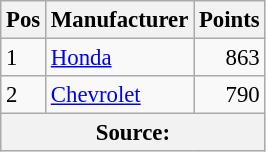<table class="wikitable" style="font-size: 95%;">
<tr>
<th>Pos</th>
<th>Manufacturer</th>
<th>Points</th>
</tr>
<tr>
<td>1</td>
<td> <a href='#'>Honda</a></td>
<td style="text-align:right;">863</td>
</tr>
<tr>
<td>2</td>
<td> <a href='#'>Chevrolet</a></td>
<td style="text-align:right;">790</td>
</tr>
<tr>
<th colspan="4">Source:</th>
</tr>
</table>
